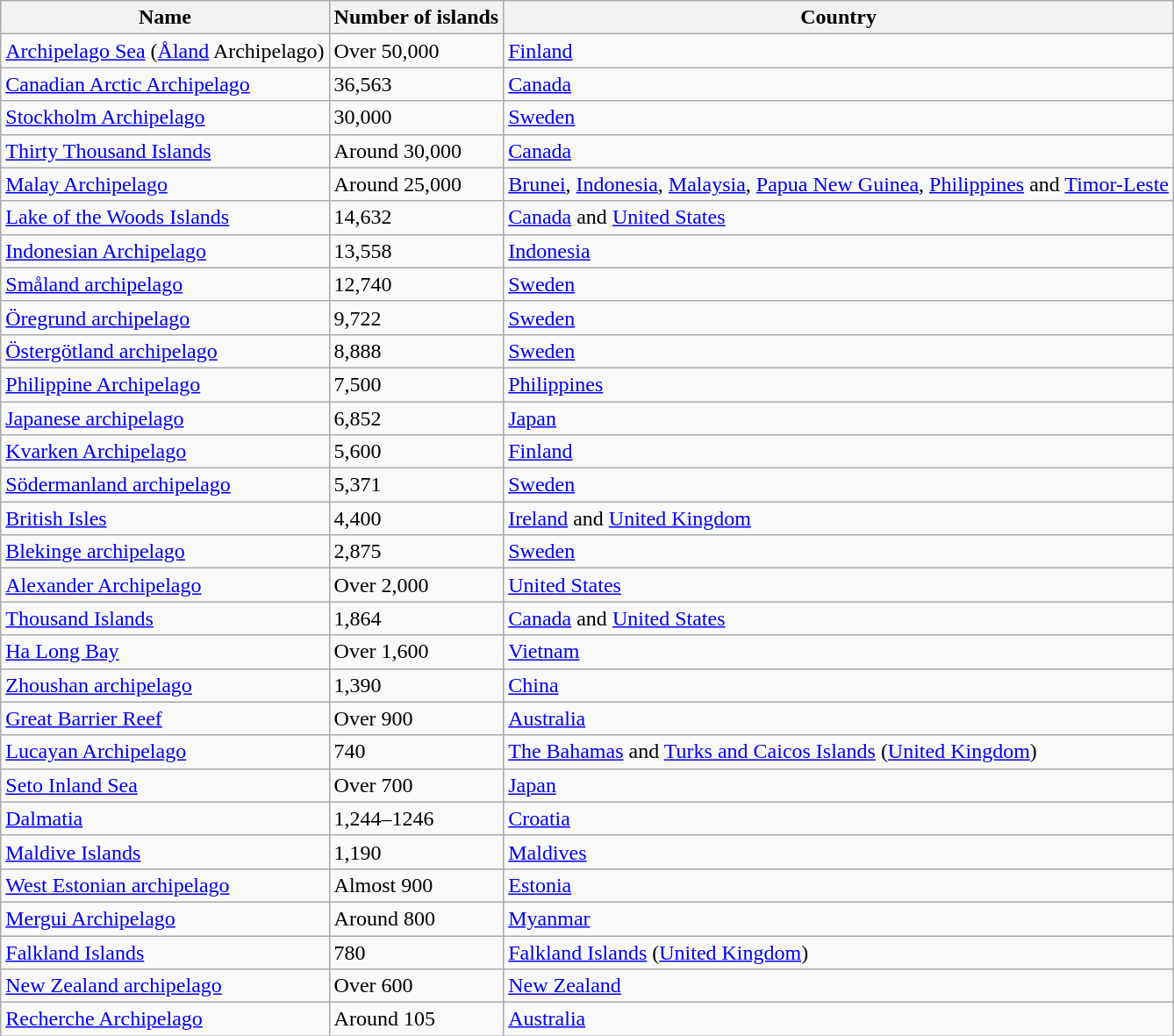<table class="wikitable sortable">
<tr>
<th>Name</th>
<th>Number of islands</th>
<th>Country</th>
</tr>
<tr>
<td><a href='#'>Archipelago Sea</a> (<a href='#'>Åland</a> Archipelago)</td>
<td>Over 50,000</td>
<td><a href='#'>Finland</a></td>
</tr>
<tr>
<td><a href='#'>Canadian Arctic Archipelago</a></td>
<td>36,563</td>
<td><a href='#'>Canada</a></td>
</tr>
<tr>
<td><a href='#'>Stockholm Archipelago</a></td>
<td>30,000</td>
<td><a href='#'>Sweden</a></td>
</tr>
<tr>
<td><a href='#'>Thirty Thousand Islands</a></td>
<td>Around 30,000</td>
<td><a href='#'>Canada</a></td>
</tr>
<tr>
<td><a href='#'>Malay Archipelago</a></td>
<td>Around 25,000</td>
<td><a href='#'>Brunei</a>, <a href='#'>Indonesia</a>, <a href='#'>Malaysia</a>, <a href='#'>Papua New Guinea</a>, <a href='#'>Philippines</a> and <a href='#'>Timor-Leste</a></td>
</tr>
<tr>
<td><a href='#'>Lake of the Woods Islands</a></td>
<td>14,632</td>
<td><a href='#'>Canada</a> and <a href='#'>United States</a></td>
</tr>
<tr>
<td><a href='#'>Indonesian Archipelago</a></td>
<td>13,558</td>
<td><a href='#'>Indonesia</a></td>
</tr>
<tr>
<td><a href='#'>Småland archipelago</a></td>
<td>12,740</td>
<td><a href='#'>Sweden</a></td>
</tr>
<tr>
<td><a href='#'>Öregrund archipelago</a></td>
<td>9,722</td>
<td><a href='#'>Sweden</a></td>
</tr>
<tr>
<td><a href='#'>Östergötland archipelago</a></td>
<td>8,888</td>
<td><a href='#'>Sweden</a></td>
</tr>
<tr>
<td><a href='#'>Philippine Archipelago</a></td>
<td>7,500</td>
<td><a href='#'>Philippines</a></td>
</tr>
<tr>
<td><a href='#'>Japanese archipelago</a></td>
<td>6,852</td>
<td><a href='#'>Japan</a></td>
</tr>
<tr>
<td><a href='#'>Kvarken Archipelago</a></td>
<td>5,600</td>
<td><a href='#'>Finland</a></td>
</tr>
<tr>
<td><a href='#'>Södermanland archipelago</a></td>
<td>5,371</td>
<td><a href='#'>Sweden</a></td>
</tr>
<tr>
<td><a href='#'>British Isles</a></td>
<td>4,400</td>
<td><a href='#'>Ireland</a> and <a href='#'>United Kingdom</a></td>
</tr>
<tr>
<td><a href='#'>Blekinge archipelago</a></td>
<td>2,875</td>
<td><a href='#'>Sweden</a></td>
</tr>
<tr>
<td><a href='#'>Alexander Archipelago</a></td>
<td>Over 2,000</td>
<td><a href='#'>United States</a></td>
</tr>
<tr>
<td><a href='#'>Thousand Islands</a></td>
<td>1,864</td>
<td><a href='#'>Canada</a> and <a href='#'>United States</a></td>
</tr>
<tr>
<td><a href='#'>Ha Long Bay</a></td>
<td>Over 1,600</td>
<td><a href='#'>Vietnam</a></td>
</tr>
<tr>
<td><a href='#'>Zhoushan archipelago</a></td>
<td>1,390</td>
<td><a href='#'>China</a></td>
</tr>
<tr>
<td><a href='#'>Great Barrier Reef</a></td>
<td>Over 900</td>
<td><a href='#'>Australia</a></td>
</tr>
<tr>
<td><a href='#'>Lucayan Archipelago</a></td>
<td>740</td>
<td><a href='#'>The Bahamas</a> and <a href='#'>Turks and Caicos Islands</a> (<a href='#'>United Kingdom</a>)</td>
</tr>
<tr>
<td><a href='#'>Seto Inland Sea</a></td>
<td>Over 700</td>
<td><a href='#'>Japan</a></td>
</tr>
<tr>
<td><a href='#'>Dalmatia</a></td>
<td>1,244–1246</td>
<td><a href='#'>Croatia</a></td>
</tr>
<tr>
<td><a href='#'>Maldive Islands</a></td>
<td>1,190</td>
<td><a href='#'>Maldives</a></td>
</tr>
<tr>
<td><a href='#'>West Estonian archipelago</a></td>
<td>Almost 900</td>
<td><a href='#'>Estonia</a></td>
</tr>
<tr>
<td><a href='#'>Mergui Archipelago</a></td>
<td>Around 800</td>
<td><a href='#'>Myanmar</a></td>
</tr>
<tr>
<td><a href='#'>Falkland Islands</a></td>
<td>780</td>
<td><a href='#'>Falkland Islands</a> (<a href='#'>United Kingdom</a>)</td>
</tr>
<tr>
<td><a href='#'>New Zealand archipelago</a></td>
<td>Over 600</td>
<td><a href='#'>New Zealand</a></td>
</tr>
<tr>
<td><a href='#'>Recherche Archipelago</a></td>
<td>Around 105</td>
<td><a href='#'>Australia</a></td>
</tr>
</table>
